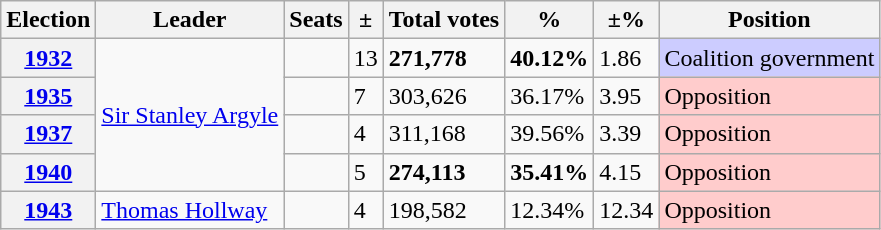<table class="wikitable sortable">
<tr>
<th>Election</th>
<th>Leader</th>
<th>Seats</th>
<th>±</th>
<th>Total votes</th>
<th>%</th>
<th>±%</th>
<th>Position</th>
</tr>
<tr>
<th align=center><a href='#'>1932</a></th>
<td rowspan=4><a href='#'>Sir Stanley Argyle</a></td>
<td></td>
<td> 13</td>
<td><strong>271,778</strong></td>
<td><strong>40.12%</strong></td>
<td> 1.86</td>
<td style="background-color:#CCCCFF">Coalition government</td>
</tr>
<tr>
<th align=center><a href='#'>1935</a></th>
<td></td>
<td> 7</td>
<td>303,626</td>
<td>36.17%</td>
<td> 3.95</td>
<td style="background-color:#FFCCCC">Opposition</td>
</tr>
<tr>
<th align=center><a href='#'>1937</a></th>
<td></td>
<td> 4</td>
<td>311,168</td>
<td>39.56%</td>
<td> 3.39</td>
<td style="background-color:#FFCCCC">Opposition</td>
</tr>
<tr>
<th align=center><a href='#'>1940</a></th>
<td></td>
<td> 5</td>
<td><strong>274,113</strong></td>
<td><strong>35.41%</strong></td>
<td> 4.15</td>
<td style="background-color:#FFCCCC">Opposition</td>
</tr>
<tr>
<th align=center><a href='#'>1943</a></th>
<td><a href='#'>Thomas Hollway</a></td>
<td></td>
<td> 4</td>
<td>198,582</td>
<td>12.34%</td>
<td> 12.34</td>
<td style="background-color:#FFCCCC">Opposition</td>
</tr>
</table>
